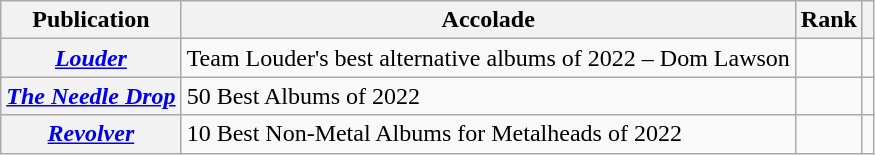<table class="wikitable sortable plainrowheaders">
<tr>
<th scope="col">Publication</th>
<th scope="col">Accolade</th>
<th scope="col">Rank</th>
<th scope="col" class="unsortable"></th>
</tr>
<tr>
<th scope="row"><em><a href='#'>Louder</a></em></th>
<td>Team Louder's best alternative albums of 2022 – Dom Lawson</td>
<td></td>
<td></td>
</tr>
<tr>
<th scope="row"><em><a href='#'>The Needle Drop</a></em></th>
<td>50 Best Albums of 2022</td>
<td></td>
<td></td>
</tr>
<tr>
<th scope="row"><em><a href='#'>Revolver</a></em></th>
<td>10 Best Non-Metal Albums for Metalheads of 2022</td>
<td></td>
<td></td>
</tr>
</table>
